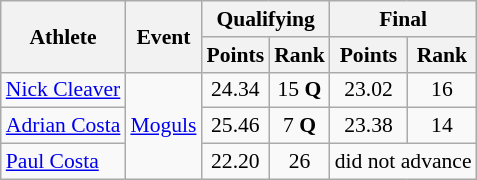<table class="wikitable" style="font-size:90%">
<tr>
<th rowspan="2">Athlete</th>
<th rowspan="2">Event</th>
<th colspan="2">Qualifying</th>
<th colspan="2">Final</th>
</tr>
<tr>
<th>Points</th>
<th>Rank</th>
<th>Points</th>
<th>Rank</th>
</tr>
<tr align="center">
<td align="left"><a href='#'>Nick Cleaver</a></td>
<td align="left" rowspan=3><a href='#'>Moguls</a></td>
<td>24.34</td>
<td>15 <strong>Q</strong></td>
<td>23.02</td>
<td>16</td>
</tr>
<tr align="center">
<td align="left"><a href='#'>Adrian Costa</a></td>
<td>25.46</td>
<td>7 <strong>Q</strong></td>
<td>23.38</td>
<td>14</td>
</tr>
<tr align="center">
<td align="left"><a href='#'>Paul Costa</a></td>
<td>22.20</td>
<td>26</td>
<td colspan=2>did not advance</td>
</tr>
</table>
